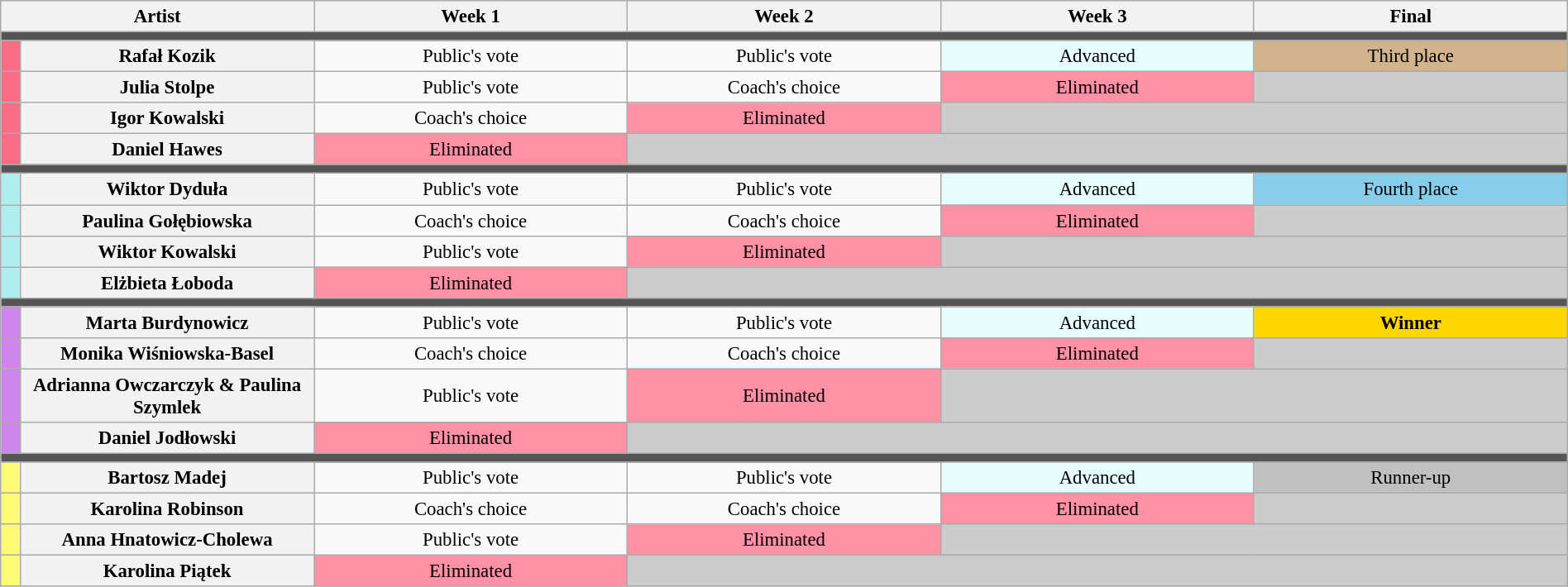<table class="wikitable" style="font-size:95%; text-align:center; width:100%">
<tr>
<th colspan="2" width="16%">Artist</th>
<th width="16%">Week 1</th>
<th width="16%">Week 2</th>
<th width="16%">Week 3</th>
<th width="16%">Final</th>
</tr>
<tr>
<th colspan="6" style="background:#555"></th>
</tr>
<tr>
<th style="background:#FC6C85"></th>
<th>Rafał Kozik</th>
<td>Public's vote</td>
<td>Public's vote</td>
<td style="background:#E7FEFF">Advanced</td>
<td style="background: tan">Third place</td>
</tr>
<tr>
<th style="background:#FC6C85"></th>
<th>Julia Stolpe</th>
<td>Public's vote</td>
<td>Coach's choice</td>
<td style="background:#FF91A4">Eliminated</td>
<td style="background:#ccc"></td>
</tr>
<tr>
<th style="background:#FC6C85"></th>
<th>Igor Kowalski</th>
<td>Coach's choice</td>
<td style="background:#FF91A4">Eliminated</td>
<td colspan="2" style="background:#ccc"></td>
</tr>
<tr>
<th style="background:#FC6C85"></th>
<th>Daniel Hawes</th>
<td style="background:#FF91A4">Eliminated</td>
<td colspan="4" style="background:#ccc"></td>
</tr>
<tr>
<th colspan="6" style="background:#555"></th>
</tr>
<tr>
<th style="width:01%; background:#afeeee"></th>
<th width="15%">Wiktor Dyduła</th>
<td>Public's vote</td>
<td>Public's vote</td>
<td style="background:#E7FEFF">Advanced</td>
<td style="background: skyblue">Fourth place</td>
</tr>
<tr>
<th style="background:#afeeee"></th>
<th>Paulina Gołębiowska</th>
<td>Coach's choice</td>
<td>Coach's choice</td>
<td style="background:#FF91A4">Eliminated</td>
<td style="background:#ccc"></td>
</tr>
<tr>
<th style="background:#afeeee"></th>
<th>Wiktor Kowalski</th>
<td>Public's vote</td>
<td style="background:#FF91A4">Eliminated</td>
<td colspan="2" style="background:#ccc"></td>
</tr>
<tr>
<th style="background:#afeeee"></th>
<th>Elżbieta Łoboda</th>
<td style="background:#FF91A4">Eliminated</td>
<td colspan="4" style="background:#ccc"></td>
</tr>
<tr>
<th colspan="6" style="background:#555"></th>
</tr>
<tr>
<th style="background:#d084ee"></th>
<th>Marta Burdynowicz</th>
<td>Public's vote</td>
<td>Public's vote</td>
<td style="background:#E7FEFF">Advanced</td>
<th style="background: gold">Winner</th>
</tr>
<tr>
<th style="background:#d084ee"></th>
<th>Monika Wiśniowska-Basel</th>
<td>Coach's choice</td>
<td>Coach's choice</td>
<td style="background:#FF91A4">Eliminated</td>
<td style="background:#ccc"></td>
</tr>
<tr>
<th style="background:#d084ee"></th>
<th>Adrianna Owczarczyk & Paulina Szymlek</th>
<td>Public's vote</td>
<td style="background:#FF91A4">Eliminated</td>
<td colspan="2" style="background:#ccc"></td>
</tr>
<tr>
<th style="background:#d084ee"></th>
<th>Daniel Jodłowski</th>
<td style="background:#FF91A4">Eliminated</td>
<td colspan="4" style="background:#ccc"></td>
</tr>
<tr>
<th colspan="6" style="background:#555"></th>
</tr>
<tr>
<th style="background:#fffa73"></th>
<th>Bartosz Madej</th>
<td>Public's vote</td>
<td>Public's vote</td>
<td style="background:#E7FEFF">Advanced</td>
<td style="background: silver">Runner-up</td>
</tr>
<tr>
<th style="background:#fffa73"></th>
<th>Karolina Robinson</th>
<td>Coach's choice</td>
<td>Coach's choice</td>
<td style="background:#FF91A4">Eliminated</td>
<td style="background:#ccc"></td>
</tr>
<tr>
<th style="background:#fffa73"></th>
<th>Anna Hnatowicz-Cholewa</th>
<td>Public's vote</td>
<td style="background:#FF91A4">Eliminated</td>
<td colspan="2" style="background:#ccc"></td>
</tr>
<tr>
<th style="background:#fffa73"></th>
<th>Karolina Piątek</th>
<td style="background:#FF91A4">Eliminated</td>
<td colspan="4" style="background:#ccc"></td>
</tr>
</table>
